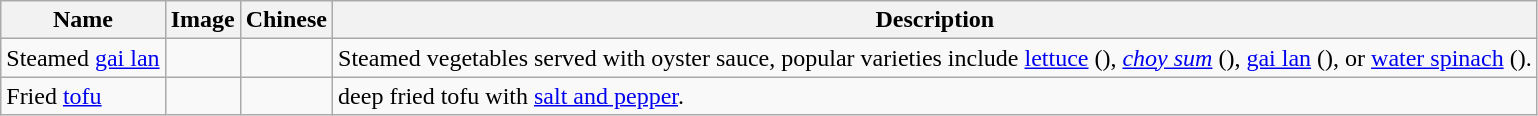<table class="wikitable collapsible">
<tr>
<th>Name</th>
<th>Image</th>
<th>Chinese</th>
<th>Description</th>
</tr>
<tr>
<td>Steamed <a href='#'>gai lan</a></td>
<td></td>
<td></td>
<td>Steamed vegetables served with oyster sauce, popular varieties include <a href='#'>lettuce</a> (), <em><a href='#'>choy sum</a></em> (), <a href='#'>gai lan</a> (), or <a href='#'>water spinach</a> ().</td>
</tr>
<tr>
<td>Fried <a href='#'>tofu</a></td>
<td></td>
<td></td>
<td>deep fried tofu with <a href='#'>salt and pepper</a>.</td>
</tr>
</table>
